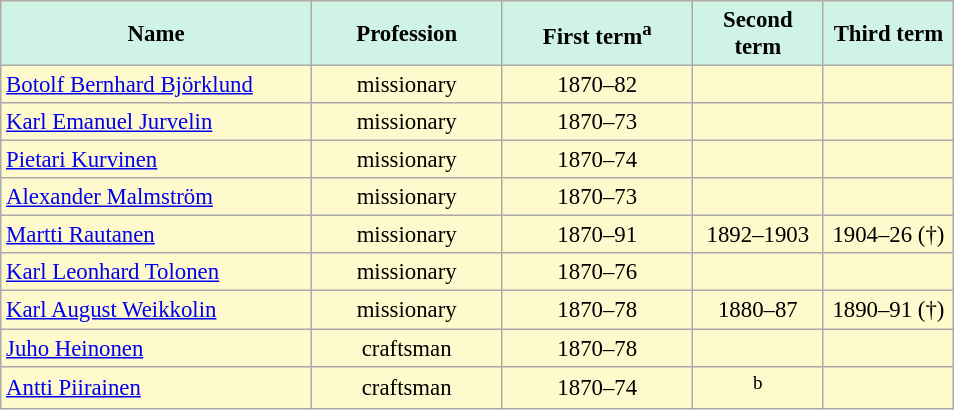<table class="wikitable" style="font-size:95%; text-align:center; background:#FFFACD ">
<tr>
<th width=200 style=background:#cff3e4>Name</th>
<th width=120 style=background:#cff3e4>Profession</th>
<th width=120 style=background:#cff3e4>First term<sup>a</sup></th>
<th width=80 style=background:#cff3e4>Second term</th>
<th width=80 style=background:#cff3e4>Third term</th>
</tr>
<tr>
<td align=left><a href='#'>Botolf Bernhard Björklund</a></td>
<td>missionary</td>
<td>1870–82</td>
<td></td>
<td></td>
</tr>
<tr>
<td align=left><a href='#'>Karl Emanuel Jurvelin</a></td>
<td>missionary</td>
<td>1870–73</td>
<td></td>
<td></td>
</tr>
<tr>
<td align=left><a href='#'>Pietari Kurvinen</a></td>
<td>missionary</td>
<td>1870–74</td>
<td></td>
<td></td>
</tr>
<tr>
<td align=left><a href='#'>Alexander Malmström</a></td>
<td>missionary</td>
<td>1870–73</td>
<td></td>
<td></td>
</tr>
<tr>
<td align=left><a href='#'>Martti Rautanen</a></td>
<td>missionary</td>
<td>1870–91</td>
<td>1892–1903</td>
<td>1904–26 (†)</td>
</tr>
<tr>
<td align=left><a href='#'>Karl Leonhard Tolonen</a></td>
<td>missionary</td>
<td>1870–76</td>
<td></td>
<td></td>
</tr>
<tr>
<td align=left><a href='#'>Karl August Weikkolin</a></td>
<td>missionary</td>
<td>1870–78</td>
<td>1880–87</td>
<td>1890–91 (†)</td>
</tr>
<tr>
<td align=left><a href='#'>Juho Heinonen</a></td>
<td>craftsman</td>
<td>1870–78</td>
<td></td>
<td></td>
</tr>
<tr>
<td align=left><a href='#'>Antti Piirainen</a></td>
<td>craftsman</td>
<td>1870–74</td>
<td><sup>b</sup></td>
<td></td>
</tr>
</table>
